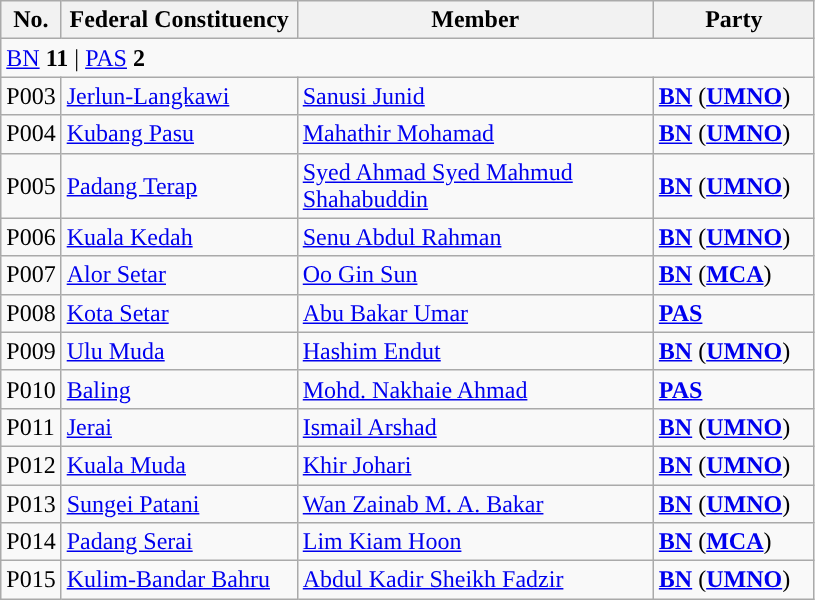<table class="wikitable sortable">
<tr>
<th style="width:30px;">No.</th>
<th style="width:150px;">Federal Constituency</th>
<th style="width:230px;">Member</th>
<th style="width:100px;">Party</th>
</tr>
<tr>
<td colspan="4"><a href='#'>BN</a> <strong>11</strong> | <a href='#'>PAS</a> <strong>2</strong></td>
</tr>
<tr>
<td>P003</td>
<td><a href='#'>Jerlun-Langkawi</a></td>
<td><a href='#'>Sanusi Junid</a></td>
<td><strong><a href='#'>BN</a></strong> (<strong><a href='#'>UMNO</a></strong>)</td>
</tr>
<tr>
<td>P004</td>
<td><a href='#'>Kubang Pasu</a></td>
<td><a href='#'>Mahathir Mohamad</a></td>
<td><strong><a href='#'>BN</a></strong> (<strong><a href='#'>UMNO</a></strong>)</td>
</tr>
<tr>
<td>P005</td>
<td><a href='#'>Padang Terap</a></td>
<td><a href='#'>Syed Ahmad Syed Mahmud Shahabuddin</a></td>
<td><strong><a href='#'>BN</a></strong> (<strong><a href='#'>UMNO</a></strong>)</td>
</tr>
<tr>
<td>P006</td>
<td><a href='#'>Kuala Kedah</a></td>
<td><a href='#'>Senu Abdul Rahman</a></td>
<td><strong><a href='#'>BN</a></strong> (<strong><a href='#'>UMNO</a></strong>)</td>
</tr>
<tr>
<td>P007</td>
<td><a href='#'>Alor Setar</a></td>
<td><a href='#'>Oo Gin Sun</a></td>
<td><strong><a href='#'>BN</a></strong> (<strong><a href='#'>MCA</a></strong>)</td>
</tr>
<tr>
<td>P008</td>
<td><a href='#'>Kota Setar</a></td>
<td><a href='#'>Abu Bakar Umar</a></td>
<td><strong><a href='#'>PAS</a></strong></td>
</tr>
<tr>
<td>P009</td>
<td><a href='#'>Ulu Muda</a></td>
<td><a href='#'>Hashim Endut</a></td>
<td><strong><a href='#'>BN</a></strong> (<strong><a href='#'>UMNO</a></strong>)</td>
</tr>
<tr>
<td>P010</td>
<td><a href='#'>Baling</a></td>
<td><a href='#'>Mohd. Nakhaie Ahmad</a></td>
<td><strong><a href='#'>PAS</a></strong></td>
</tr>
<tr>
<td>P011</td>
<td><a href='#'>Jerai</a></td>
<td><a href='#'>Ismail Arshad</a></td>
<td><strong><a href='#'>BN</a></strong> (<strong><a href='#'>UMNO</a></strong>)</td>
</tr>
<tr>
<td>P012</td>
<td><a href='#'>Kuala Muda</a></td>
<td><a href='#'>Khir Johari</a></td>
<td><strong><a href='#'>BN</a></strong> (<strong><a href='#'>UMNO</a></strong>)</td>
</tr>
<tr>
<td>P013</td>
<td><a href='#'>Sungei Patani</a></td>
<td><a href='#'>Wan Zainab M. A. Bakar</a></td>
<td><strong><a href='#'>BN</a></strong> (<strong><a href='#'>UMNO</a></strong>)</td>
</tr>
<tr>
<td>P014</td>
<td><a href='#'>Padang Serai</a></td>
<td><a href='#'>Lim Kiam Hoon</a></td>
<td><strong><a href='#'>BN</a></strong> (<strong><a href='#'>MCA</a></strong>)</td>
</tr>
<tr>
<td>P015</td>
<td><a href='#'>Kulim-Bandar Bahru</a></td>
<td><a href='#'>Abdul Kadir Sheikh Fadzir</a></td>
<td><strong><a href='#'>BN</a></strong> (<strong><a href='#'>UMNO</a></strong>)</td>
</tr>
</table>
